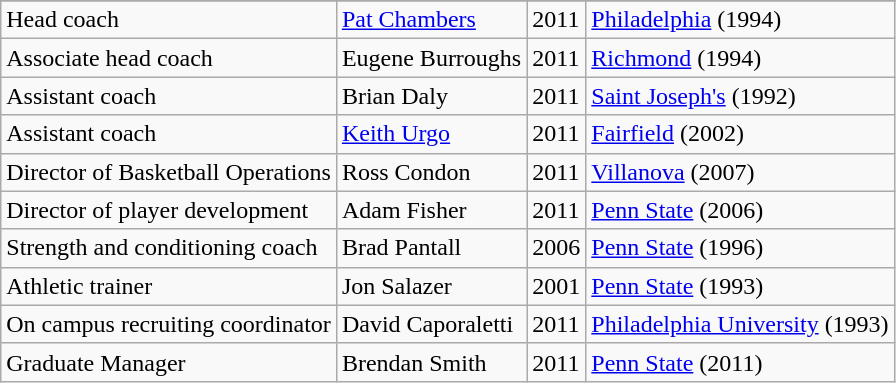<table class="wikitable" style">
<tr>
</tr>
<tr>
<td>Head coach</td>
<td><a href='#'>Pat Chambers</a></td>
<td>2011</td>
<td><a href='#'>Philadelphia</a> (1994)</td>
</tr>
<tr>
<td>Associate head coach</td>
<td>Eugene Burroughs</td>
<td>2011</td>
<td><a href='#'>Richmond</a> (1994)</td>
</tr>
<tr>
<td>Assistant coach</td>
<td>Brian Daly</td>
<td>2011</td>
<td><a href='#'>Saint Joseph's</a> (1992)</td>
</tr>
<tr>
<td>Assistant coach</td>
<td><a href='#'>Keith Urgo</a></td>
<td>2011</td>
<td><a href='#'>Fairfield</a> (2002)</td>
</tr>
<tr>
<td>Director of Basketball Operations</td>
<td>Ross Condon</td>
<td>2011</td>
<td><a href='#'>Villanova</a> (2007)</td>
</tr>
<tr>
<td>Director of player development</td>
<td>Adam Fisher</td>
<td>2011</td>
<td><a href='#'>Penn State</a> (2006)</td>
</tr>
<tr>
<td>Strength and conditioning coach</td>
<td>Brad Pantall</td>
<td>2006</td>
<td><a href='#'>Penn State</a> (1996)</td>
</tr>
<tr>
<td>Athletic trainer</td>
<td>Jon Salazer</td>
<td>2001</td>
<td><a href='#'>Penn State</a> (1993)</td>
</tr>
<tr>
<td>On campus recruiting coordinator</td>
<td>David Caporaletti</td>
<td>2011</td>
<td><a href='#'>Philadelphia University</a> (1993)</td>
</tr>
<tr>
<td>Graduate Manager</td>
<td>Brendan Smith</td>
<td>2011</td>
<td><a href='#'>Penn State</a> (2011)</td>
</tr>
</table>
